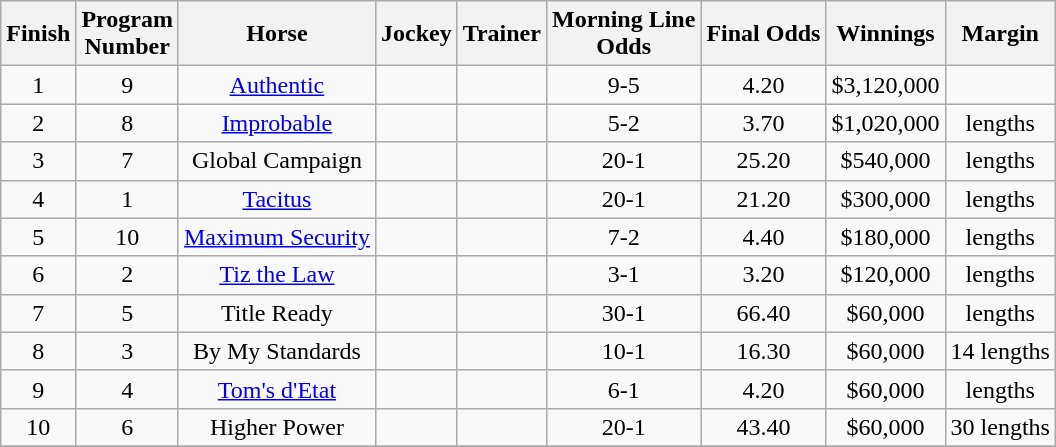<table class="wikitable sortable" style="text-align:center">
<tr>
<th>Finish</th>
<th>Program<br>Number</th>
<th>Horse</th>
<th>Jockey</th>
<th>Trainer</th>
<th>Morning Line<br>Odds</th>
<th>Final Odds</th>
<th>Winnings</th>
<th>Margin</th>
</tr>
<tr>
<td>1</td>
<td>9</td>
<td><a href='#'>Authentic</a></td>
<td></td>
<td></td>
<td>9-5</td>
<td>4.20</td>
<td>$3,120,000</td>
<td></td>
</tr>
<tr>
<td>2</td>
<td>8</td>
<td><a href='#'>Improbable</a></td>
<td></td>
<td></td>
<td>5-2</td>
<td>3.70</td>
<td>$1,020,000</td>
<td> lengths</td>
</tr>
<tr>
<td>3</td>
<td>7</td>
<td>Global Campaign</td>
<td></td>
<td></td>
<td>20-1</td>
<td>25.20</td>
<td>$540,000</td>
<td> lengths</td>
</tr>
<tr>
<td>4</td>
<td>1</td>
<td><a href='#'>Tacitus</a></td>
<td></td>
<td></td>
<td>20-1</td>
<td>21.20</td>
<td>$300,000</td>
<td> lengths</td>
</tr>
<tr>
<td>5</td>
<td>10</td>
<td><a href='#'>Maximum Security</a></td>
<td></td>
<td></td>
<td>7-2</td>
<td>4.40</td>
<td>$180,000</td>
<td> lengths</td>
</tr>
<tr>
<td>6</td>
<td>2</td>
<td><a href='#'>Tiz the Law</a></td>
<td></td>
<td></td>
<td>3-1</td>
<td>3.20</td>
<td>$120,000</td>
<td> lengths</td>
</tr>
<tr>
<td>7</td>
<td>5</td>
<td>Title Ready</td>
<td></td>
<td></td>
<td>30-1</td>
<td>66.40</td>
<td>$60,000</td>
<td> lengths</td>
</tr>
<tr>
<td>8</td>
<td>3</td>
<td>By My Standards</td>
<td></td>
<td></td>
<td>10-1</td>
<td>16.30</td>
<td>$60,000</td>
<td>14 lengths</td>
</tr>
<tr>
<td>9</td>
<td>4</td>
<td><a href='#'>Tom's d'Etat</a></td>
<td></td>
<td></td>
<td>6-1</td>
<td>4.20</td>
<td>$60,000</td>
<td> lengths</td>
</tr>
<tr>
<td>10</td>
<td>6</td>
<td>Higher Power</td>
<td></td>
<td></td>
<td>20-1</td>
<td>43.40</td>
<td>$60,000</td>
<td>30 lengths</td>
</tr>
<tr>
</tr>
</table>
